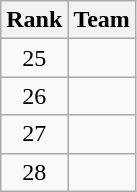<table class="wikitable" style="text-align: center">
<tr>
<th>Rank</th>
<th>Team</th>
</tr>
<tr>
<td>25</td>
<td align=left></td>
</tr>
<tr>
<td>26</td>
<td align=left></td>
</tr>
<tr>
<td>27</td>
<td align=left></td>
</tr>
<tr>
<td>28</td>
<td align=left></td>
</tr>
</table>
